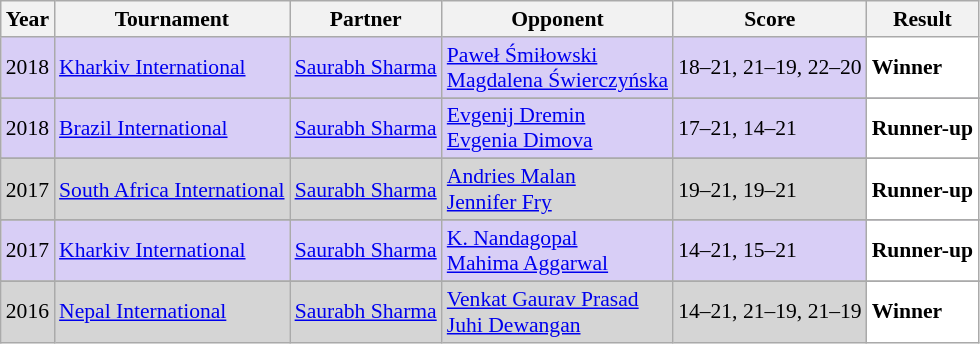<table class="sortable wikitable" style="font-size: 90%;">
<tr>
<th>Year</th>
<th>Tournament</th>
<th>Partner</th>
<th>Opponent</th>
<th>Score</th>
<th>Result</th>
</tr>
<tr style="background:#D8CEF6">
<td align="center">2018</td>
<td align="left"><a href='#'>Kharkiv International</a></td>
<td align="left"> <a href='#'>Saurabh Sharma</a></td>
<td align="left"> <a href='#'>Paweł Śmiłowski</a> <br>  <a href='#'>Magdalena Świerczyńska</a></td>
<td align="left">18–21, 21–19, 22–20</td>
<td style="text-align:left; background:white"> <strong>Winner</strong></td>
</tr>
<tr>
</tr>
<tr style="background:#D8CEF6">
<td align="center">2018</td>
<td align="left"><a href='#'>Brazil International</a></td>
<td align="left"> <a href='#'>Saurabh Sharma</a></td>
<td align="left"> <a href='#'>Evgenij Dremin</a> <br>  <a href='#'>Evgenia Dimova</a></td>
<td align="left">17–21, 14–21</td>
<td style="text-align:left; background:white"> <strong>Runner-up</strong></td>
</tr>
<tr>
</tr>
<tr style="background:#D5D5D5">
<td align="center">2017</td>
<td align="left"><a href='#'>South Africa International</a></td>
<td align="left"> <a href='#'>Saurabh Sharma</a></td>
<td align="left"> <a href='#'>Andries Malan</a> <br>  <a href='#'>Jennifer Fry</a></td>
<td align="left">19–21, 19–21</td>
<td style="text-align:left; background:white"> <strong>Runner-up</strong></td>
</tr>
<tr>
</tr>
<tr style="background:#D8CEF6">
<td align="center">2017</td>
<td align="left"><a href='#'>Kharkiv International</a></td>
<td align="left"> <a href='#'>Saurabh Sharma</a></td>
<td align="left"> <a href='#'>K. Nandagopal</a> <br>  <a href='#'>Mahima Aggarwal</a></td>
<td align="left">14–21, 15–21</td>
<td style="text-align:left; background:white"> <strong>Runner-up</strong></td>
</tr>
<tr>
</tr>
<tr style="background:#D5D5D5">
<td align="center">2016</td>
<td align="left"><a href='#'>Nepal International</a></td>
<td align="left"> <a href='#'>Saurabh Sharma</a></td>
<td align="left"> <a href='#'>Venkat Gaurav Prasad</a> <br>  <a href='#'>Juhi Dewangan</a></td>
<td align="left">14–21, 21–19, 21–19</td>
<td style="text-align:left; background:white"> <strong>Winner</strong></td>
</tr>
</table>
